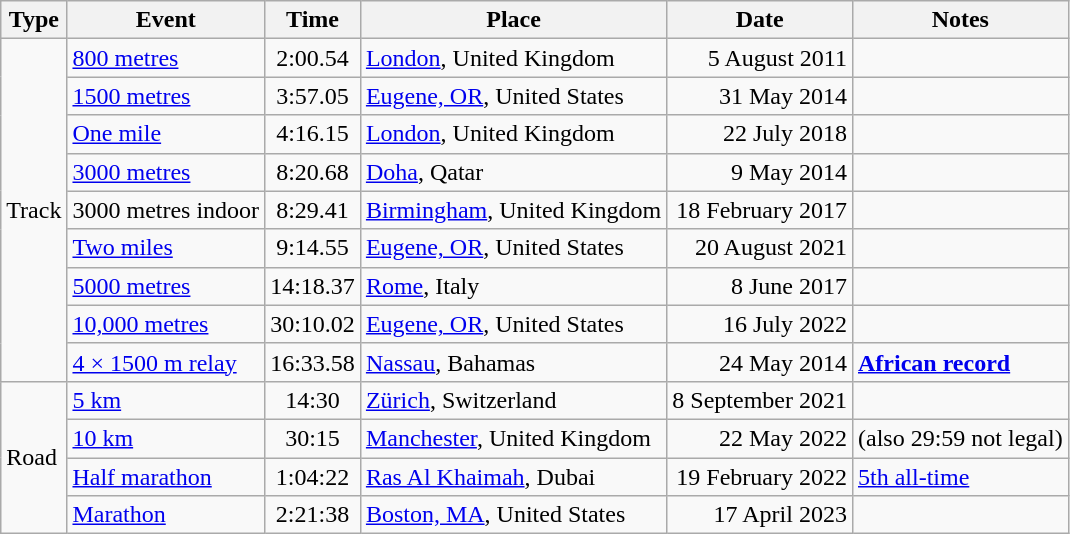<table class="wikitable">
<tr>
<th>Type</th>
<th>Event</th>
<th>Time</th>
<th>Place</th>
<th>Date</th>
<th>Notes</th>
</tr>
<tr>
<td rowspan=9>Track</td>
<td><a href='#'>800 metres</a></td>
<td align=center>2:00.54</td>
<td><a href='#'>London</a>, United Kingdom</td>
<td align=right>5 August 2011</td>
<td></td>
</tr>
<tr>
<td><a href='#'>1500 metres</a></td>
<td align=center>3:57.05</td>
<td><a href='#'>Eugene, OR</a>, United States</td>
<td align=right>31 May 2014</td>
<td></td>
</tr>
<tr>
<td><a href='#'>One mile</a></td>
<td align=center>4:16.15</td>
<td><a href='#'>London</a>, United Kingdom</td>
<td align=right>22 July 2018</td>
<td><strong></strong></td>
</tr>
<tr>
<td><a href='#'>3000 metres</a></td>
<td align=center>8:20.68</td>
<td><a href='#'>Doha</a>, Qatar</td>
<td align=right>9 May 2014</td>
<td><strong></strong></td>
</tr>
<tr>
<td>3000 metres indoor</td>
<td align=center>8:29.41</td>
<td><a href='#'>Birmingham</a>, United Kingdom</td>
<td align=right>18 February 2017</td>
<td><strong></strong></td>
</tr>
<tr>
<td><a href='#'>Two miles</a></td>
<td align=center>9:14.55</td>
<td><a href='#'>Eugene, OR</a>, United States</td>
<td align=right>20 August 2021</td>
<td></td>
</tr>
<tr>
<td><a href='#'>5000 metres</a></td>
<td align=center>14:18.37</td>
<td><a href='#'>Rome</a>, Italy</td>
<td align=right>8 June 2017</td>
<td><strong></strong></td>
</tr>
<tr>
<td><a href='#'>10,000 metres</a></td>
<td align=center>30:10.02</td>
<td><a href='#'>Eugene, OR</a>, United States</td>
<td align=right>16 July 2022</td>
<td></td>
</tr>
<tr>
<td><a href='#'>4 × 1500 m relay</a></td>
<td align=center>16:33.58</td>
<td><a href='#'>Nassau</a>, Bahamas</td>
<td align=right>24 May 2014</td>
<td><strong><a href='#'>African record</a></strong></td>
</tr>
<tr>
<td rowspan=4>Road</td>
<td><a href='#'>5 km</a></td>
<td align=center>14:30</td>
<td><a href='#'>Zürich</a>, Switzerland</td>
<td align=right>8 September 2021</td>
<td></td>
</tr>
<tr>
<td><a href='#'>10 km</a></td>
<td align=center>30:15</td>
<td><a href='#'>Manchester</a>, United Kingdom</td>
<td align=right>22 May 2022</td>
<td>(also 29:59 not legal)</td>
</tr>
<tr>
<td><a href='#'>Half marathon</a></td>
<td align=center>1:04:22</td>
<td><a href='#'>Ras Al Khaimah</a>, Dubai</td>
<td align=right>19 February 2022</td>
<td> <a href='#'>5th all-time</a></td>
</tr>
<tr>
<td><a href='#'>Marathon</a></td>
<td align=center>2:21:38</td>
<td><a href='#'>Boston, MA</a>, United States</td>
<td align=right>17 April 2023</td>
<td></td>
</tr>
</table>
